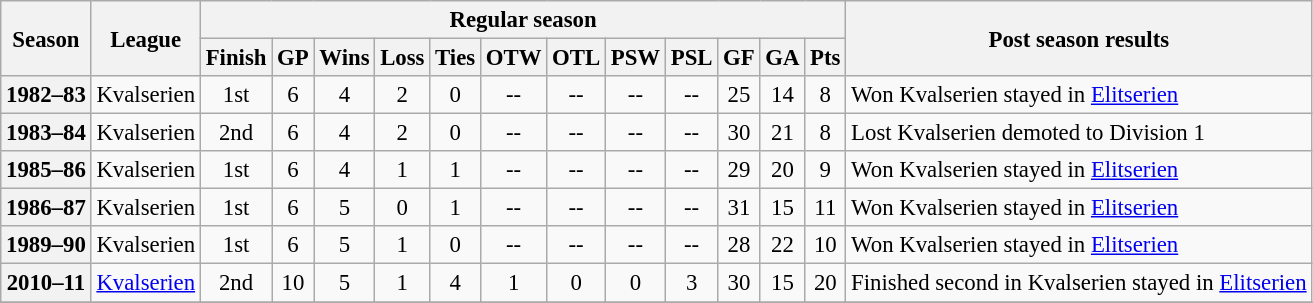<table class="wikitable" style="text-align: center; font-size: 95%">
<tr>
<th rowspan="2">Season</th>
<th rowspan="2">League</th>
<th colspan="12">Regular season</th>
<th rowspan="2">Post season results</th>
</tr>
<tr>
<th>Finish</th>
<th>GP</th>
<th>Wins</th>
<th>Loss</th>
<th>Ties</th>
<th>OTW</th>
<th>OTL</th>
<th>PSW</th>
<th>PSL</th>
<th>GF</th>
<th>GA</th>
<th>Pts</th>
</tr>
<tr>
<th>1982–83</th>
<td>Kvalserien</td>
<td>1st</td>
<td>6</td>
<td>4</td>
<td>2</td>
<td>0</td>
<td>--</td>
<td>--</td>
<td>--</td>
<td>--</td>
<td>25</td>
<td>14</td>
<td>8</td>
<td align=left>Won Kvalserien stayed in <a href='#'>Elitserien</a></td>
</tr>
<tr>
<th>1983–84</th>
<td>Kvalserien</td>
<td>2nd</td>
<td>6</td>
<td>4</td>
<td>2</td>
<td>0</td>
<td>--</td>
<td>--</td>
<td>--</td>
<td>--</td>
<td>30</td>
<td>21</td>
<td>8</td>
<td align=left>Lost Kvalserien demoted to Division 1</td>
</tr>
<tr>
<th>1985–86</th>
<td>Kvalserien</td>
<td>1st</td>
<td>6</td>
<td>4</td>
<td>1</td>
<td>1</td>
<td>--</td>
<td>--</td>
<td>--</td>
<td>--</td>
<td>29</td>
<td>20</td>
<td>9</td>
<td align=left>Won Kvalserien stayed in <a href='#'>Elitserien</a></td>
</tr>
<tr>
<th>1986–87</th>
<td>Kvalserien</td>
<td>1st</td>
<td>6</td>
<td>5</td>
<td>0</td>
<td>1</td>
<td>--</td>
<td>--</td>
<td>--</td>
<td>--</td>
<td>31</td>
<td>15</td>
<td>11</td>
<td align=left>Won Kvalserien stayed in <a href='#'>Elitserien</a></td>
</tr>
<tr>
<th>1989–90</th>
<td>Kvalserien</td>
<td>1st</td>
<td>6</td>
<td>5</td>
<td>1</td>
<td>0</td>
<td>--</td>
<td>--</td>
<td>--</td>
<td>--</td>
<td>28</td>
<td>22</td>
<td>10</td>
<td align=left>Won Kvalserien stayed in <a href='#'>Elitserien</a></td>
</tr>
<tr>
<th>2010–11</th>
<td><a href='#'>Kvalserien</a></td>
<td>2nd</td>
<td>10</td>
<td>5</td>
<td>1</td>
<td>4</td>
<td>1</td>
<td>0</td>
<td>0</td>
<td>3</td>
<td>30</td>
<td>15</td>
<td>20</td>
<td align=left>Finished second in Kvalserien stayed in <a href='#'>Elitserien</a></td>
</tr>
<tr>
</tr>
</table>
